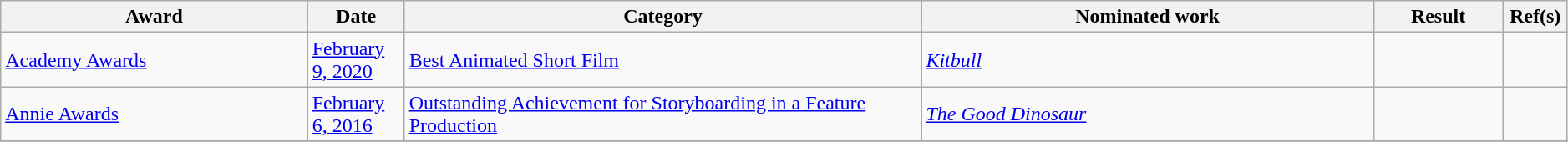<table class="wikitable sortable plainrowheaders" style="width:99%;">
<tr>
<th scope="col" style="width:19%;">Award</th>
<th scope="col" style="width:6%;">Date</th>
<th scope="col" style="width:32%;">Category</th>
<th scope="col" style="width:28%;">Nominated work</th>
<th scope="col" style="width:8%;">Result</th>
<th scope="col" style="width:4%;" class="unsortable">Ref(s)</th>
</tr>
<tr>
<td><a href='#'>Academy Awards</a></td>
<td><a href='#'>February 9, 2020</a></td>
<td><a href='#'>Best Animated Short Film</a></td>
<td><em><a href='#'>Kitbull</a></em></td>
<td></td>
<td style="text-align:center;"></td>
</tr>
<tr>
<td><a href='#'>Annie Awards</a></td>
<td><a href='#'>February 6, 2016</a></td>
<td><a href='#'>Outstanding Achievement for Storyboarding in a Feature Production</a></td>
<td><em><a href='#'>The Good Dinosaur</a></em></td>
<td></td>
<td style="text-align:center;"></td>
</tr>
<tr>
</tr>
</table>
